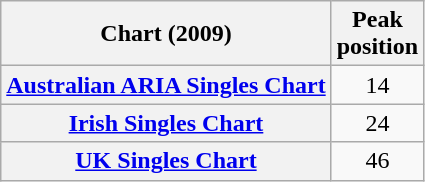<table class="wikitable sortable plainrowheaders">
<tr>
<th scope="col">Chart (2009)</th>
<th scope="col">Peak<br>position</th>
</tr>
<tr>
<th scope="row"><a href='#'>Australian ARIA Singles Chart</a></th>
<td style="text-align:center;">14</td>
</tr>
<tr>
<th scope="row"><a href='#'>Irish Singles Chart</a></th>
<td style="text-align:center;">24</td>
</tr>
<tr>
<th scope="row"><a href='#'>UK Singles Chart</a></th>
<td style="text-align:center;">46</td>
</tr>
</table>
